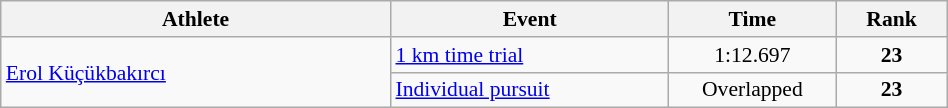<table class="wikitable" width="50%" style="text-align:center; font-size:90%">
<tr>
<th width="35%">Athlete</th>
<th width="25%">Event</th>
<th width="15%">Time</th>
<th width="10%">Rank</th>
</tr>
<tr>
<td rowspan="2" align="left"><a href='#'>Erol Küçükbakırcı</a></td>
<td align="left"><a href='#'>1 km time trial</a></td>
<td>1:12.697</td>
<td><strong>23</strong></td>
</tr>
<tr>
<td align="left"><a href='#'>Individual pursuit</a></td>
<td>Overlapped</td>
<td><strong>23</strong></td>
</tr>
</table>
